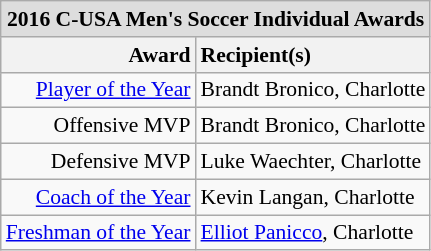<table class="wikitable" style="white-space:nowrap; font-size:90%;">
<tr>
<td colspan="7" style="text-align:center; background:#ddd;"><strong>2016 C-USA Men's Soccer Individual Awards</strong></td>
</tr>
<tr>
<th style="text-align:right;">Award</th>
<th style="text-align:left;">Recipient(s)</th>
</tr>
<tr>
<td style="text-align:right;"><a href='#'>Player of the Year</a></td>
<td style="text-align:left;">Brandt Bronico, Charlotte</td>
</tr>
<tr>
<td style="text-align:right;">Offensive MVP</td>
<td style="text-align:left;">Brandt Bronico, Charlotte</td>
</tr>
<tr>
<td style="text-align:right;">Defensive MVP</td>
<td style="text-align:left;">Luke Waechter, Charlotte</td>
</tr>
<tr>
<td style="text-align:right;"><a href='#'>Coach of the Year</a></td>
<td style="text-align:left;">Kevin Langan, Charlotte</td>
</tr>
<tr>
<td style="text-align:right;"><a href='#'>Freshman of the Year</a></td>
<td style="text-align:left;"><a href='#'>Elliot Panicco</a>, Charlotte</td>
</tr>
</table>
